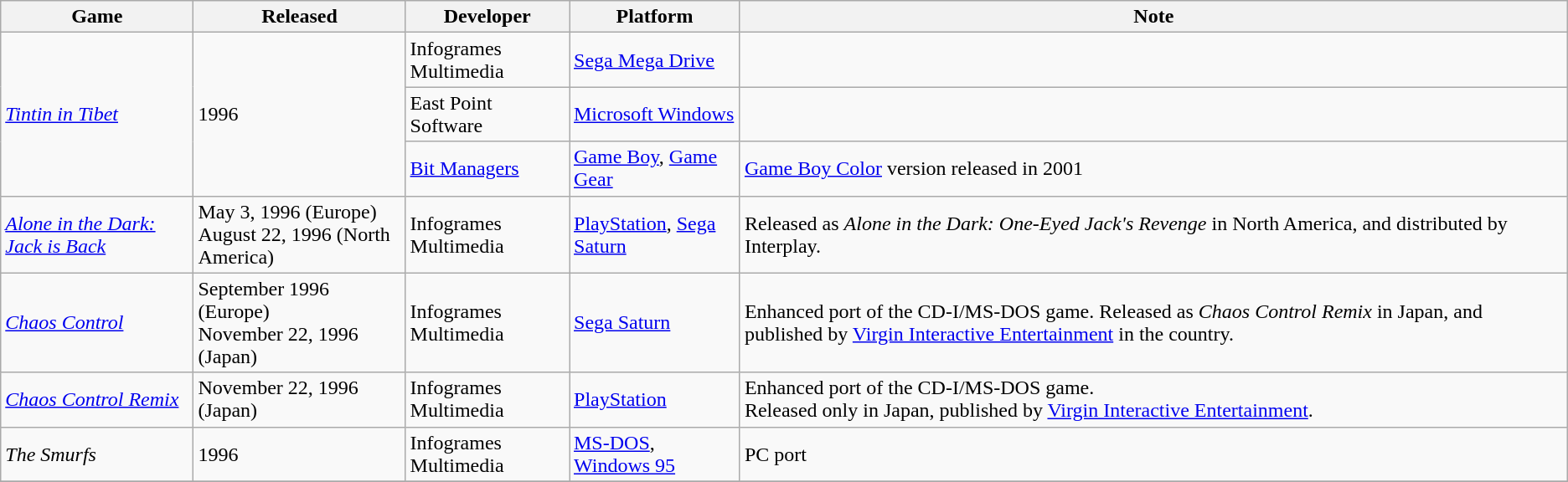<table class="wikitable sortable">
<tr>
<th>Game</th>
<th>Released</th>
<th>Developer</th>
<th>Platform</th>
<th>Note</th>
</tr>
<tr>
<td rowspan="3"><a href='#'><em>Tintin in Tibet</em></a></td>
<td rowspan="3">1996</td>
<td>Infogrames Multimedia</td>
<td><a href='#'>Sega Mega Drive</a></td>
<td></td>
</tr>
<tr>
<td>East Point Software</td>
<td><a href='#'>Microsoft Windows</a></td>
<td></td>
</tr>
<tr>
<td><a href='#'>Bit Managers</a></td>
<td><a href='#'>Game Boy</a>, <a href='#'>Game Gear</a></td>
<td><a href='#'>Game Boy Color</a> version released in 2001</td>
</tr>
<tr>
<td><em><a href='#'>Alone in the Dark: Jack is Back</a></em></td>
<td>May 3, 1996 (Europe)<br>August 22, 1996 (North America)</td>
<td>Infogrames Multimedia</td>
<td><a href='#'>PlayStation</a>, <a href='#'>Sega Saturn</a></td>
<td>Released as <em>Alone in the Dark: One-Eyed Jack's Revenge</em> in North America, and distributed by Interplay.</td>
</tr>
<tr>
<td><em><a href='#'>Chaos Control</a></em></td>
<td>September 1996 (Europe)<br>November 22, 1996 (Japan)</td>
<td>Infogrames Multimedia</td>
<td><a href='#'>Sega Saturn</a></td>
<td>Enhanced port of the CD-I/MS-DOS game. Released as <em>Chaos Control Remix</em> in Japan, and published by <a href='#'>Virgin Interactive Entertainment</a> in the country.</td>
</tr>
<tr>
<td><em><a href='#'>Chaos Control Remix</a></em></td>
<td>November 22, 1996 (Japan)</td>
<td>Infogrames Multimedia</td>
<td><a href='#'>PlayStation</a></td>
<td>Enhanced port of the CD-I/MS-DOS game.<br>Released only in Japan, published by <a href='#'>Virgin Interactive Entertainment</a>.</td>
</tr>
<tr>
<td><em>The Smurfs</em></td>
<td>1996</td>
<td>Infogrames Multimedia</td>
<td><a href='#'>MS-DOS</a>, <a href='#'>Windows 95</a></td>
<td>PC port</td>
</tr>
<tr>
</tr>
</table>
